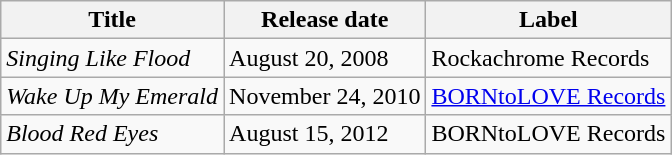<table class="wikitable">
<tr>
<th>Title</th>
<th>Release date</th>
<th>Label</th>
</tr>
<tr>
<td><em>Singing Like Flood</em></td>
<td>August 20, 2008</td>
<td>Rockachrome Records</td>
</tr>
<tr>
<td><em>Wake Up My Emerald</em></td>
<td>November 24, 2010</td>
<td><a href='#'>BORNtoLOVE Records</a></td>
</tr>
<tr>
<td><em>Blood Red Eyes</em></td>
<td>August 15, 2012</td>
<td>BORNtoLOVE Records</td>
</tr>
</table>
